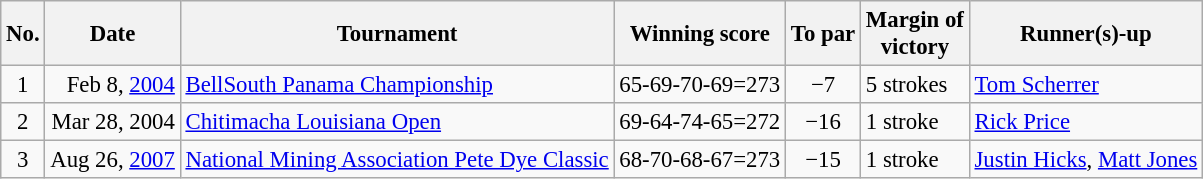<table class="wikitable" style="font-size:95%;">
<tr>
<th>No.</th>
<th>Date</th>
<th>Tournament</th>
<th>Winning score</th>
<th>To par</th>
<th>Margin of<br>victory</th>
<th>Runner(s)-up</th>
</tr>
<tr>
<td align=center>1</td>
<td align=right>Feb 8, <a href='#'>2004</a></td>
<td><a href='#'>BellSouth Panama Championship</a></td>
<td>65-69-70-69=273</td>
<td align=center>−7</td>
<td>5 strokes</td>
<td> <a href='#'>Tom Scherrer</a></td>
</tr>
<tr>
<td align=center>2</td>
<td align=right>Mar 28, 2004</td>
<td><a href='#'>Chitimacha Louisiana Open</a></td>
<td>69-64-74-65=272</td>
<td align=center>−16</td>
<td>1 stroke</td>
<td> <a href='#'>Rick Price</a></td>
</tr>
<tr>
<td align=center>3</td>
<td align=right>Aug 26, <a href='#'>2007</a></td>
<td><a href='#'>National Mining Association Pete Dye Classic</a></td>
<td>68-70-68-67=273</td>
<td align=center>−15</td>
<td>1 stroke</td>
<td> <a href='#'>Justin Hicks</a>,  <a href='#'>Matt Jones</a></td>
</tr>
</table>
